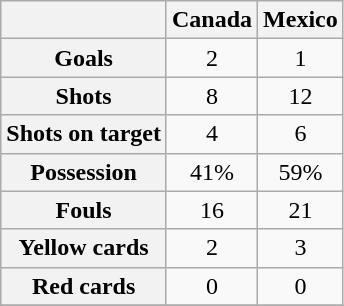<table class="wikitable" style="text-align: center">
<tr>
<th></th>
<th>Canada</th>
<th>Mexico</th>
</tr>
<tr>
<th>Goals</th>
<td>2</td>
<td>1</td>
</tr>
<tr>
<th>Shots</th>
<td>8</td>
<td>12</td>
</tr>
<tr>
<th>Shots on target</th>
<td>4</td>
<td>6</td>
</tr>
<tr>
<th>Possession</th>
<td>41%</td>
<td>59%</td>
</tr>
<tr>
<th>Fouls</th>
<td>16</td>
<td>21</td>
</tr>
<tr>
<th>Yellow cards</th>
<td>2</td>
<td>3</td>
</tr>
<tr>
<th>Red cards</th>
<td>0</td>
<td>0</td>
</tr>
<tr>
</tr>
</table>
